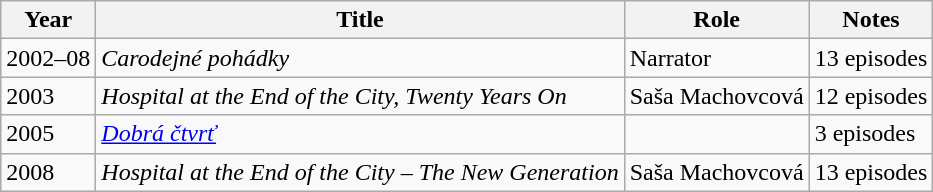<table class="wikitable sortable">
<tr>
<th>Year</th>
<th>Title</th>
<th>Role</th>
<th class="unsortable">Notes</th>
</tr>
<tr>
<td>2002–08</td>
<td><em>Carodejné pohádky</em></td>
<td>Narrator</td>
<td>13 episodes</td>
</tr>
<tr>
<td>2003</td>
<td><em>Hospital at the End of the City, Twenty Years On</em></td>
<td>Saša Machovcová</td>
<td>12 episodes</td>
</tr>
<tr>
<td>2005</td>
<td><em><a href='#'>Dobrá čtvrť</a></em></td>
<td></td>
<td>3 episodes</td>
</tr>
<tr>
<td>2008</td>
<td><em>Hospital at the End of the City – The New Generation</em></td>
<td>Saša Machovcová</td>
<td>13 episodes</td>
</tr>
</table>
